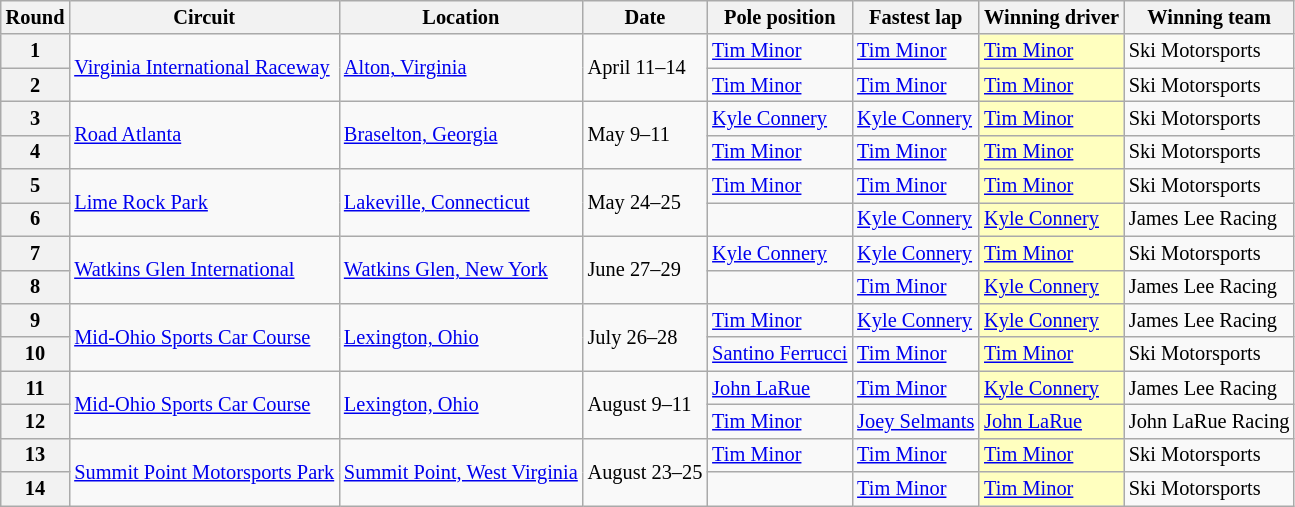<table class="wikitable" border="1" style="font-size: 85%;">
<tr>
<th>Round</th>
<th>Circuit</th>
<th>Location</th>
<th>Date</th>
<th>Pole position</th>
<th>Fastest lap</th>
<th>Winning driver</th>
<th>Winning team</th>
</tr>
<tr>
<th>1</th>
<td rowspan=2><a href='#'>Virginia International Raceway</a></td>
<td rowspan=2> <a href='#'>Alton, Virginia</a></td>
<td rowspan=2>April 11–14</td>
<td> <a href='#'>Tim Minor</a></td>
<td> <a href='#'>Tim Minor</a></td>
<td style="background:#FFFFBF;"> <a href='#'>Tim Minor</a></td>
<td> Ski Motorsports</td>
</tr>
<tr>
<th>2</th>
<td> <a href='#'>Tim Minor</a></td>
<td> <a href='#'>Tim Minor</a></td>
<td style="background:#FFFFBF;"> <a href='#'>Tim Minor</a></td>
<td> Ski Motorsports</td>
</tr>
<tr>
<th>3</th>
<td rowspan=2><a href='#'>Road Atlanta</a></td>
<td rowspan=2> <a href='#'>Braselton, Georgia</a></td>
<td rowspan=2>May 9–11</td>
<td> <a href='#'>Kyle Connery</a></td>
<td> <a href='#'>Kyle Connery</a></td>
<td style="background:#FFFFBF;"> <a href='#'>Tim Minor</a></td>
<td> Ski Motorsports</td>
</tr>
<tr>
<th>4</th>
<td> <a href='#'>Tim Minor</a></td>
<td> <a href='#'>Tim Minor</a></td>
<td style="background:#FFFFBF;"> <a href='#'>Tim Minor</a></td>
<td> Ski Motorsports</td>
</tr>
<tr>
<th>5</th>
<td rowspan=2><a href='#'>Lime Rock Park</a></td>
<td rowspan=2> <a href='#'>Lakeville, Connecticut</a></td>
<td rowspan=2>May 24–25</td>
<td> <a href='#'>Tim Minor</a></td>
<td> <a href='#'>Tim Minor</a></td>
<td style="background:#FFFFBF;"> <a href='#'>Tim Minor</a></td>
<td> Ski Motorsports</td>
</tr>
<tr>
<th>6</th>
<td></td>
<td> <a href='#'>Kyle Connery</a></td>
<td style="background:#FFFFBF;"> <a href='#'>Kyle Connery</a></td>
<td> James Lee Racing</td>
</tr>
<tr>
<th>7</th>
<td rowspan=2><a href='#'>Watkins Glen International</a></td>
<td rowspan=2> <a href='#'>Watkins Glen, New York</a></td>
<td rowspan=2>June 27–29</td>
<td> <a href='#'>Kyle Connery</a></td>
<td> <a href='#'>Kyle Connery</a></td>
<td style="background:#FFFFBF;"> <a href='#'>Tim Minor</a></td>
<td> Ski Motorsports</td>
</tr>
<tr>
<th>8</th>
<td></td>
<td> <a href='#'>Tim Minor</a></td>
<td style="background:#FFFFBF;"> <a href='#'>Kyle Connery</a></td>
<td> James Lee Racing</td>
</tr>
<tr>
<th>9</th>
<td rowspan=2><a href='#'>Mid-Ohio Sports Car Course</a></td>
<td rowspan=2> <a href='#'>Lexington, Ohio</a></td>
<td rowspan=2>July 26–28</td>
<td> <a href='#'>Tim Minor</a></td>
<td> <a href='#'>Kyle Connery</a></td>
<td style="background:#FFFFBF;"> <a href='#'>Kyle Connery</a></td>
<td> James Lee Racing</td>
</tr>
<tr>
<th>10</th>
<td> <a href='#'>Santino Ferrucci</a></td>
<td> <a href='#'>Tim Minor</a></td>
<td style="background:#FFFFBF;"> <a href='#'>Tim Minor</a></td>
<td> Ski Motorsports</td>
</tr>
<tr>
<th>11</th>
<td rowspan=2><a href='#'>Mid-Ohio Sports Car Course</a></td>
<td rowspan=2> <a href='#'>Lexington, Ohio</a></td>
<td rowspan=2>August 9–11</td>
<td> <a href='#'>John LaRue</a></td>
<td> <a href='#'>Tim Minor</a></td>
<td style="background:#FFFFBF;"> <a href='#'>Kyle Connery</a></td>
<td> James Lee Racing</td>
</tr>
<tr>
<th>12</th>
<td> <a href='#'>Tim Minor</a></td>
<td> <a href='#'>Joey Selmants</a></td>
<td style="background:#FFFFBF;"> <a href='#'>John LaRue</a></td>
<td> John LaRue Racing</td>
</tr>
<tr>
<th>13</th>
<td rowspan=2><a href='#'>Summit Point Motorsports Park</a></td>
<td rowspan=2> <a href='#'>Summit Point, West Virginia</a></td>
<td rowspan=2>August 23–25</td>
<td> <a href='#'>Tim Minor</a></td>
<td> <a href='#'>Tim Minor</a></td>
<td style="background:#FFFFBF;"> <a href='#'>Tim Minor</a></td>
<td> Ski Motorsports</td>
</tr>
<tr>
<th>14</th>
<td></td>
<td> <a href='#'>Tim Minor</a></td>
<td style="background:#FFFFBF;"> <a href='#'>Tim Minor</a></td>
<td> Ski Motorsports</td>
</tr>
</table>
